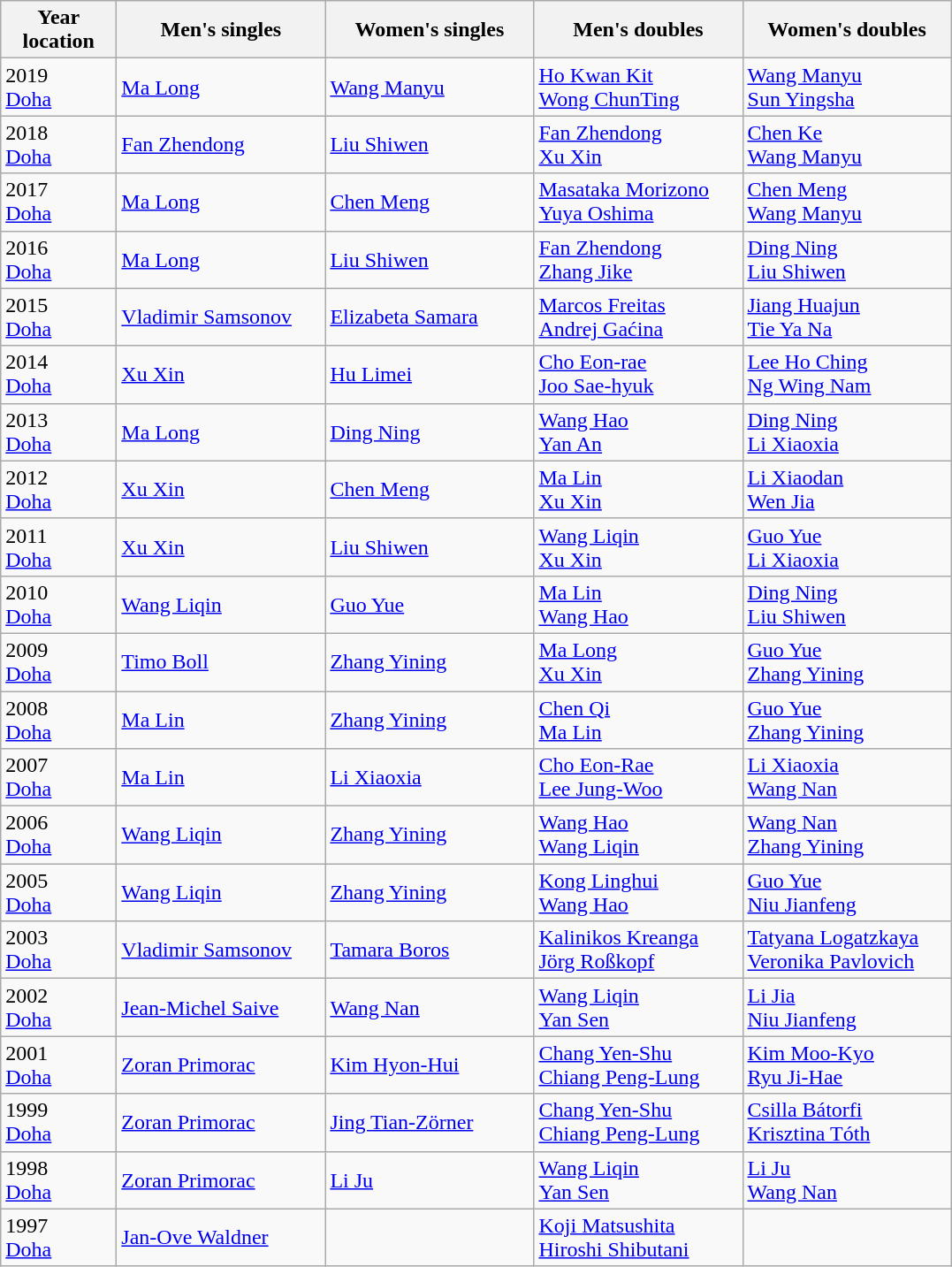<table class="wikitable">
<tr>
<th width="80">Year <br> location</th>
<th style="width:150px;">Men's singles</th>
<th style="width:150px;">Women's singles</th>
<th style="width:150px;">Men's doubles</th>
<th style="width:150px;">Women's doubles</th>
</tr>
<tr>
<td>2019<br> <a href='#'>Doha</a></td>
<td> <a href='#'>Ma Long</a></td>
<td> <a href='#'>Wang Manyu</a></td>
<td> <a href='#'>Ho Kwan Kit</a> <br> <a href='#'>Wong ChunTing</a></td>
<td> <a href='#'>Wang Manyu</a><br> <a href='#'>Sun Yingsha</a></td>
</tr>
<tr>
<td>2018<br> <a href='#'>Doha</a></td>
<td> <a href='#'>Fan Zhendong</a></td>
<td> <a href='#'>Liu Shiwen</a></td>
<td> <a href='#'>Fan Zhendong</a><br> <a href='#'>Xu Xin</a></td>
<td> <a href='#'>Chen Ke</a><br> <a href='#'>Wang Manyu</a></td>
</tr>
<tr>
<td>2017<br> <a href='#'>Doha</a></td>
<td> <a href='#'>Ma Long</a></td>
<td> <a href='#'>Chen Meng</a></td>
<td> <a href='#'>Masataka Morizono</a><br> <a href='#'>Yuya Oshima</a></td>
<td> <a href='#'>Chen Meng</a><br> <a href='#'>Wang Manyu</a></td>
</tr>
<tr>
<td>2016<br> <a href='#'>Doha</a></td>
<td> <a href='#'>Ma Long</a></td>
<td> <a href='#'>Liu Shiwen</a></td>
<td> <a href='#'>Fan Zhendong</a><br> <a href='#'>Zhang Jike</a></td>
<td> <a href='#'>Ding Ning</a><br> <a href='#'>Liu Shiwen</a></td>
</tr>
<tr>
<td>2015<br> <a href='#'>Doha</a></td>
<td> <a href='#'>Vladimir Samsonov</a></td>
<td> <a href='#'>Elizabeta Samara</a></td>
<td> <a href='#'>Marcos Freitas</a><br> <a href='#'>Andrej Gaćina</a></td>
<td> <a href='#'>Jiang Huajun</a><br> <a href='#'>Tie Ya Na</a></td>
</tr>
<tr>
<td>2014<br> <a href='#'>Doha</a></td>
<td> <a href='#'>Xu Xin</a></td>
<td> <a href='#'>Hu Limei</a></td>
<td> <a href='#'>Cho Eon-rae</a><br> <a href='#'>Joo Sae-hyuk</a></td>
<td> <a href='#'>Lee Ho Ching</a><br> <a href='#'>Ng Wing Nam</a></td>
</tr>
<tr>
<td>2013<br> <a href='#'>Doha</a></td>
<td> <a href='#'>Ma Long</a></td>
<td> <a href='#'>Ding Ning</a></td>
<td> <a href='#'>Wang Hao</a><br> <a href='#'>Yan An</a></td>
<td> <a href='#'>Ding Ning</a><br> <a href='#'>Li Xiaoxia</a></td>
</tr>
<tr>
<td>2012<br> <a href='#'>Doha</a></td>
<td> <a href='#'>Xu Xin</a></td>
<td> <a href='#'>Chen Meng</a></td>
<td> <a href='#'>Ma Lin</a><br>  <a href='#'>Xu Xin</a></td>
<td> <a href='#'>Li Xiaodan</a><br>  <a href='#'>Wen Jia</a></td>
</tr>
<tr>
<td>2011<br> <a href='#'>Doha</a></td>
<td> <a href='#'>Xu Xin</a></td>
<td> <a href='#'>Liu Shiwen</a></td>
<td> <a href='#'>Wang Liqin</a><br>  <a href='#'>Xu Xin</a></td>
<td> <a href='#'>Guo Yue</a><br>  <a href='#'>Li Xiaoxia</a></td>
</tr>
<tr>
<td>2010<br> <a href='#'>Doha</a></td>
<td> <a href='#'>Wang Liqin</a></td>
<td> <a href='#'>Guo Yue</a></td>
<td> <a href='#'>Ma Lin</a><br>  <a href='#'>Wang Hao</a></td>
<td> <a href='#'>Ding Ning</a><br>  <a href='#'>Liu Shiwen</a></td>
</tr>
<tr>
<td>2009<br> <a href='#'>Doha</a></td>
<td> <a href='#'>Timo Boll</a></td>
<td> <a href='#'>Zhang Yining</a></td>
<td> <a href='#'>Ma Long</a><br>  <a href='#'>Xu Xin</a></td>
<td> <a href='#'>Guo Yue</a><br>  <a href='#'>Zhang Yining</a></td>
</tr>
<tr>
<td>2008<br> <a href='#'>Doha</a></td>
<td> <a href='#'>Ma Lin</a></td>
<td> <a href='#'>Zhang Yining</a></td>
<td> <a href='#'>Chen Qi</a><br>  <a href='#'>Ma Lin</a></td>
<td> <a href='#'>Guo Yue</a><br>  <a href='#'>Zhang Yining</a></td>
</tr>
<tr>
<td>2007<br> <a href='#'>Doha</a></td>
<td> <a href='#'>Ma Lin</a></td>
<td> <a href='#'>Li Xiaoxia</a></td>
<td> <a href='#'>Cho Eon-Rae</a><br>  <a href='#'>Lee Jung-Woo</a></td>
<td> <a href='#'>Li Xiaoxia</a><br>  <a href='#'>Wang Nan</a></td>
</tr>
<tr>
<td>2006<br> <a href='#'>Doha</a></td>
<td> <a href='#'>Wang Liqin</a></td>
<td> <a href='#'>Zhang Yining</a></td>
<td> <a href='#'>Wang Hao</a><br>  <a href='#'>Wang Liqin</a></td>
<td> <a href='#'>Wang Nan</a><br>  <a href='#'>Zhang Yining</a></td>
</tr>
<tr>
<td>2005<br> <a href='#'>Doha</a></td>
<td> <a href='#'>Wang Liqin</a></td>
<td> <a href='#'>Zhang Yining</a></td>
<td> <a href='#'>Kong Linghui</a><br>  <a href='#'>Wang Hao</a></td>
<td> <a href='#'>Guo Yue</a><br>  <a href='#'>Niu Jianfeng</a></td>
</tr>
<tr>
<td>2003<br> <a href='#'>Doha</a></td>
<td> <a href='#'>Vladimir Samsonov</a></td>
<td> <a href='#'>Tamara Boros</a></td>
<td> <a href='#'>Kalinikos Kreanga</a><br>  <a href='#'>Jörg Roßkopf</a></td>
<td> <a href='#'>Tatyana Logatzkaya</a><br>  <a href='#'>Veronika Pavlovich</a></td>
</tr>
<tr>
<td>2002<br> <a href='#'>Doha</a></td>
<td> <a href='#'>Jean-Michel Saive</a></td>
<td> <a href='#'>Wang Nan</a></td>
<td> <a href='#'>Wang Liqin</a><br>  <a href='#'>Yan Sen</a></td>
<td> <a href='#'>Li Jia</a><br>  <a href='#'>Niu Jianfeng</a></td>
</tr>
<tr>
<td>2001<br> <a href='#'>Doha</a></td>
<td> <a href='#'>Zoran Primorac</a></td>
<td> <a href='#'>Kim Hyon-Hui</a></td>
<td> <a href='#'>Chang Yen-Shu</a><br>  <a href='#'>Chiang Peng-Lung</a></td>
<td> <a href='#'>Kim Moo-Kyo</a><br>  <a href='#'>Ryu Ji-Hae</a></td>
</tr>
<tr>
<td>1999<br> <a href='#'>Doha</a></td>
<td> <a href='#'>Zoran Primorac</a></td>
<td> <a href='#'>Jing Tian-Zörner</a></td>
<td> <a href='#'>Chang Yen-Shu</a><br>  <a href='#'>Chiang Peng-Lung</a></td>
<td> <a href='#'>Csilla Bátorfi</a><br>  <a href='#'>Krisztina Tóth</a></td>
</tr>
<tr>
<td>1998<br> <a href='#'>Doha</a></td>
<td> <a href='#'>Zoran Primorac</a></td>
<td> <a href='#'>Li Ju</a></td>
<td> <a href='#'>Wang Liqin</a><br>  <a href='#'>Yan Sen</a></td>
<td> <a href='#'>Li Ju</a><br>  <a href='#'>Wang Nan</a></td>
</tr>
<tr>
<td>1997<br> <a href='#'>Doha</a></td>
<td> <a href='#'>Jan-Ove Waldner</a></td>
<td></td>
<td> <a href='#'>Koji Matsushita</a><br>  <a href='#'>Hiroshi Shibutani</a></td>
<td></td>
</tr>
</table>
